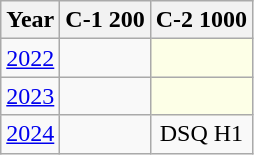<table class="wikitable" style="text-align:center;">
<tr>
<th>Year</th>
<th class="unsortable">C-1 200</th>
<th class="unsortable">C-2 1000</th>
</tr>
<tr>
<td><a href='#'>2022</a></td>
<td></td>
<td style="background:#fdffe7"></td>
</tr>
<tr>
<td><a href='#'>2023</a></td>
<td></td>
<td style="background:#fdffe7"></td>
</tr>
<tr>
<td><a href='#'>2024</a></td>
<td></td>
<td>DSQ H1</td>
</tr>
</table>
